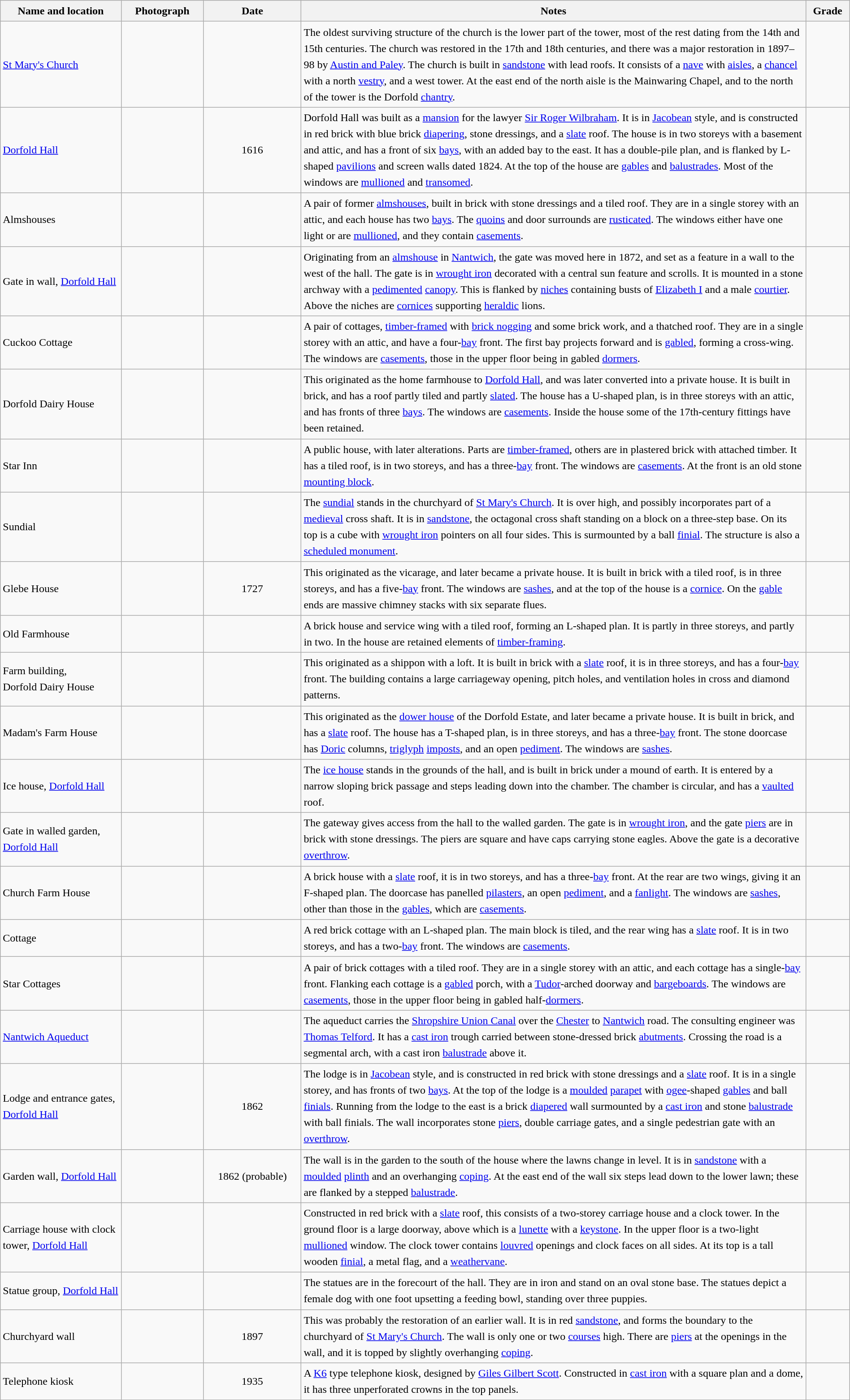<table class="wikitable sortable plainrowheaders" style="width:100%;border:0px;text-align:left;line-height:150%;">
<tr>
<th scope="col"  style="width:150px">Name and location</th>
<th scope="col"  style="width:100px" class="unsortable">Photograph</th>
<th scope="col"  style="width:120px">Date</th>
<th scope="col"  style="width:650px" class="unsortable">Notes</th>
<th scope="col"  style="width:50px">Grade</th>
</tr>
<tr>
<td><a href='#'>St Mary's Church</a><br><small></small></td>
<td></td>
<td align="center"></td>
<td>The oldest surviving structure of the church is the lower part of the tower, most of the rest dating from the 14th and 15th centuries.  The church was restored in the 17th and 18th centuries, and there was a major restoration in 1897–98 by <a href='#'>Austin and Paley</a>.  The church is built in <a href='#'>sandstone</a> with lead roofs.  It consists of a <a href='#'>nave</a> with <a href='#'>aisles</a>, a <a href='#'>chancel</a> with a north <a href='#'>vestry</a>, and a west tower.  At the east end of the north aisle is the Mainwaring Chapel, and to the north of the tower is the Dorfold <a href='#'>chantry</a>.</td>
<td align="center" ></td>
</tr>
<tr>
<td><a href='#'>Dorfold Hall</a><br><small></small></td>
<td></td>
<td align="center">1616</td>
<td>Dorfold Hall was built as a <a href='#'>mansion</a> for the lawyer <a href='#'>Sir Roger Wilbraham</a>.  It is in <a href='#'>Jacobean</a> style, and is constructed in red brick with blue brick <a href='#'>diapering</a>, stone dressings, and a <a href='#'>slate</a> roof.  The house is in two storeys with a basement and attic, and has a front of six <a href='#'>bays</a>, with an added bay to the east.  It has a double-pile plan, and is flanked by L-shaped <a href='#'>pavilions</a> and screen walls dated 1824.  At the top of the house are <a href='#'>gables</a> and <a href='#'>balustrades</a>.  Most of the windows are <a href='#'>mullioned</a> and <a href='#'>transomed</a>.</td>
<td align="center" ></td>
</tr>
<tr>
<td>Almshouses<br><small></small></td>
<td></td>
<td align="center"></td>
<td>A pair of former <a href='#'>almshouses</a>, built in brick with stone dressings and a tiled roof.  They are in a single storey with an attic, and each house has two <a href='#'>bays</a>.  The <a href='#'>quoins</a> and door surrounds are <a href='#'>rusticated</a>.  The windows either have one light or are <a href='#'>mullioned</a>, and they contain <a href='#'>casements</a>.</td>
<td align="center" ></td>
</tr>
<tr>
<td>Gate in wall, <a href='#'>Dorfold Hall</a><br><small></small></td>
<td></td>
<td align="center"></td>
<td>Originating from an <a href='#'>almshouse</a> in <a href='#'>Nantwich</a>, the gate was moved here in 1872, and set as a feature in a wall to the west of the hall.  The gate is in <a href='#'>wrought iron</a> decorated with a central sun feature and scrolls.  It is mounted in a stone archway with a <a href='#'>pedimented</a> <a href='#'>canopy</a>.  This is flanked by <a href='#'>niches</a> containing busts of <a href='#'>Elizabeth I</a> and a male <a href='#'>courtier</a>.  Above the niches are <a href='#'>cornices</a> supporting <a href='#'>heraldic</a> lions.</td>
<td align="center" ></td>
</tr>
<tr>
<td>Cuckoo Cottage<br><small></small></td>
<td></td>
<td align="center"></td>
<td>A pair of cottages, <a href='#'>timber-framed</a> with <a href='#'>brick nogging</a> and some brick work, and a thatched roof.  They are in a single storey with an attic, and have a four-<a href='#'>bay</a> front.  The first bay projects forward and is <a href='#'>gabled</a>, forming a cross-wing.  The windows are <a href='#'>casements</a>, those in the upper floor being in gabled <a href='#'>dormers</a>.</td>
<td align="center" ></td>
</tr>
<tr>
<td>Dorfold Dairy House<br><small></small></td>
<td></td>
<td align="center"></td>
<td>This originated as the home farmhouse to <a href='#'>Dorfold Hall</a>, and was later converted into a private house.  It is built in brick, and has a roof partly tiled and partly <a href='#'>slated</a>.  The house has a U-shaped plan, is in three storeys with an attic, and has fronts of three <a href='#'>bays</a>.  The windows are <a href='#'>casements</a>.  Inside the house some of the 17th-century fittings have been retained.</td>
<td align="center" ></td>
</tr>
<tr>
<td>Star Inn<br><small></small></td>
<td></td>
<td align="center"></td>
<td>A public house, with later alterations.  Parts are <a href='#'>timber-framed</a>, others are in plastered brick with attached timber.  It has a tiled roof, is in two storeys, and has a three-<a href='#'>bay</a> front.  The windows are <a href='#'>casements</a>.  At the front is an old stone <a href='#'>mounting block</a>.</td>
<td align="center" ></td>
</tr>
<tr>
<td>Sundial<br><small></small></td>
<td></td>
<td align="center"></td>
<td>The <a href='#'>sundial</a> stands in the churchyard of <a href='#'>St Mary's Church</a>.  It is over  high, and possibly incorporates part of a <a href='#'>medieval</a> cross shaft.  It is in <a href='#'>sandstone</a>, the octagonal cross shaft standing on a block on a three-step base.  On its top is a cube with <a href='#'>wrought iron</a> pointers on all four sides.  This is surmounted by a ball <a href='#'>finial</a>.  The structure is also a <a href='#'>scheduled monument</a>.</td>
<td align="center" ></td>
</tr>
<tr>
<td>Glebe House<br><small></small></td>
<td></td>
<td align="center">1727</td>
<td>This originated as the vicarage, and later became a private house.  It is built in brick with a tiled roof, is in three storeys, and has a five-<a href='#'>bay</a> front.  The windows are <a href='#'>sashes</a>, and at the top of the house is a <a href='#'>cornice</a>.  On the <a href='#'>gable</a> ends are massive chimney stacks with six separate flues.</td>
<td align="center" ></td>
</tr>
<tr>
<td>Old Farmhouse<br><small></small></td>
<td></td>
<td align="center"></td>
<td>A brick house and service wing with a tiled roof, forming an L-shaped plan.  It is partly in three storeys, and partly in two.  In the house are retained elements of <a href='#'>timber-framing</a>.</td>
<td align="center" ></td>
</tr>
<tr>
<td>Farm building,<br>Dorfold Dairy House<br><small></small></td>
<td></td>
<td align="center"></td>
<td>This originated as a shippon with a loft.  It is built in brick with a <a href='#'>slate</a> roof, it is in three storeys, and has a four-<a href='#'>bay</a> front.  The building contains a large carriageway opening, pitch holes, and ventilation holes in cross and diamond patterns.</td>
<td align="center" ></td>
</tr>
<tr>
<td>Madam's Farm House<br><small></small></td>
<td></td>
<td align="center"></td>
<td>This originated as the <a href='#'>dower house</a> of the Dorfold Estate, and later became a private house.  It is built in brick, and has a <a href='#'>slate</a> roof.  The house has a T-shaped plan, is in three storeys, and has a three-<a href='#'>bay</a> front.  The stone doorcase has <a href='#'>Doric</a> columns, <a href='#'>triglyph</a> <a href='#'>imposts</a>, and an open <a href='#'>pediment</a>.  The windows are <a href='#'>sashes</a>.</td>
<td align="center" ></td>
</tr>
<tr>
<td>Ice house, <a href='#'>Dorfold Hall</a><br><small></small></td>
<td></td>
<td align="center"></td>
<td>The <a href='#'>ice house</a> stands in the grounds of the hall, and is built in brick under a mound of earth.  It is entered by a narrow sloping brick passage and steps leading down into the chamber.  The chamber is circular, and has a <a href='#'>vaulted</a> roof.</td>
<td align="center" ></td>
</tr>
<tr>
<td>Gate in walled garden, <a href='#'>Dorfold Hall</a><br><small></small></td>
<td></td>
<td align="center"></td>
<td>The gateway gives access from the hall to the walled garden.  The gate is in <a href='#'>wrought iron</a>, and the gate <a href='#'>piers</a> are in brick with stone dressings.  The piers are square and have caps carrying stone eagles.  Above the gate is a decorative <a href='#'>overthrow</a>.</td>
<td align="center" ></td>
</tr>
<tr>
<td>Church Farm House<br><small></small></td>
<td></td>
<td align="center"></td>
<td>A brick house with a <a href='#'>slate</a> roof, it is in two storeys, and has a three-<a href='#'>bay</a> front.  At the rear are two wings, giving it an F-shaped plan.  The doorcase has panelled <a href='#'>pilasters</a>, an open <a href='#'>pediment</a>, and a <a href='#'>fanlight</a>.  The windows are <a href='#'>sashes</a>, other than those in the <a href='#'>gables</a>, which are <a href='#'>casements</a>.</td>
<td align="center" ></td>
</tr>
<tr>
<td>Cottage<br><small></small></td>
<td></td>
<td align="center"></td>
<td>A red brick cottage with an L-shaped plan.  The main block is tiled, and the rear wing has a <a href='#'>slate</a> roof.  It is in two storeys, and has a two-<a href='#'>bay</a> front.  The windows are <a href='#'>casements</a>.</td>
<td align="center" ></td>
</tr>
<tr>
<td>Star Cottages<br><small></small></td>
<td></td>
<td align="center"></td>
<td>A pair of brick cottages with a tiled roof.  They are in a single storey with an attic, and each cottage has a single-<a href='#'>bay</a> front.  Flanking each cottage is a <a href='#'>gabled</a> porch, with a <a href='#'>Tudor</a>-arched doorway and <a href='#'>bargeboards</a>.  The windows are <a href='#'>casements</a>, those in the upper floor being in gabled half-<a href='#'>dormers</a>.</td>
<td align="center" ></td>
</tr>
<tr>
<td><a href='#'>Nantwich Aqueduct</a><br><small></small></td>
<td></td>
<td align="center"></td>
<td>The aqueduct carries the <a href='#'>Shropshire Union Canal</a> over the <a href='#'>Chester</a> to <a href='#'>Nantwich</a> road.  The consulting engineer was <a href='#'>Thomas Telford</a>.  It has a <a href='#'>cast iron</a> trough carried between stone-dressed brick <a href='#'>abutments</a>.  Crossing the road is a segmental arch, with a cast iron <a href='#'>balustrade</a> above it.</td>
<td align="center" ></td>
</tr>
<tr>
<td>Lodge and entrance gates, <a href='#'>Dorfold Hall</a><br><small></small></td>
<td></td>
<td align="center">1862</td>
<td>The lodge is in <a href='#'>Jacobean</a> style, and is constructed in red brick with stone dressings and a <a href='#'>slate</a> roof.  It is in a single storey, and has fronts of two <a href='#'>bays</a>.  At the top of the lodge is a <a href='#'>moulded</a> <a href='#'>parapet</a> with <a href='#'>ogee</a>-shaped <a href='#'>gables</a> and ball <a href='#'>finials</a>.  Running from the lodge to the east is a brick <a href='#'>diapered</a> wall surmounted by a <a href='#'>cast iron</a> and stone <a href='#'>balustrade</a> with ball finials.  The wall incorporates stone <a href='#'>piers</a>, double carriage gates, and a single pedestrian gate with an <a href='#'>overthrow</a>.</td>
<td align="center" ></td>
</tr>
<tr>
<td>Garden wall, <a href='#'>Dorfold Hall</a><br><small></small></td>
<td></td>
<td align="center">1862 (probable)</td>
<td>The wall is in the garden to the south of the house where the lawns change in level.  It is in <a href='#'>sandstone</a> with a <a href='#'>moulded</a> <a href='#'>plinth</a> and an overhanging <a href='#'>coping</a>.  At the east end of the wall six steps lead down to the lower lawn; these are flanked by a stepped <a href='#'>balustrade</a>.</td>
<td align="center" ></td>
</tr>
<tr>
<td>Carriage house with clock tower, <a href='#'>Dorfold Hall</a><br><small></small></td>
<td></td>
<td align="center"></td>
<td>Constructed in red brick with a <a href='#'>slate</a> roof, this consists of a two-storey carriage house and a clock tower.  In the ground floor is a large doorway, above which is a <a href='#'>lunette</a> with a <a href='#'>keystone</a>.  In the upper floor is a two-light <a href='#'>mullioned</a> window.  The clock tower contains <a href='#'>louvred</a> openings and clock faces on all sides. At its top is a tall wooden <a href='#'>finial</a>, a metal flag, and a <a href='#'>weathervane</a>.</td>
<td align="center" ></td>
</tr>
<tr>
<td>Statue group, <a href='#'>Dorfold Hall</a><br><small></small></td>
<td></td>
<td align="center"></td>
<td>The statues are in the forecourt of the hall.  They are in iron and stand on an oval stone base.  The statues depict a female dog with one foot upsetting a feeding bowl, standing over three puppies.</td>
<td align="center" ></td>
</tr>
<tr>
<td>Churchyard wall<br><small></small></td>
<td></td>
<td align="center">1897</td>
<td>This was probably the restoration of an earlier wall.  It is in red <a href='#'>sandstone</a>, and forms the boundary to the churchyard of <a href='#'>St Mary's Church</a>.  The wall is only one or two <a href='#'>courses</a> high.  There are <a href='#'>piers</a> at the openings in the wall, and it is topped by slightly overhanging <a href='#'>coping</a>.</td>
<td align="center" ></td>
</tr>
<tr>
<td>Telephone kiosk<br><small></small></td>
<td></td>
<td align="center">1935</td>
<td>A <a href='#'>K6</a> type telephone kiosk, designed by <a href='#'>Giles Gilbert Scott</a>.  Constructed in <a href='#'>cast iron</a> with a square plan and a dome, it has three unperforated crowns in the top panels.</td>
<td align="center" ></td>
</tr>
<tr>
</tr>
</table>
